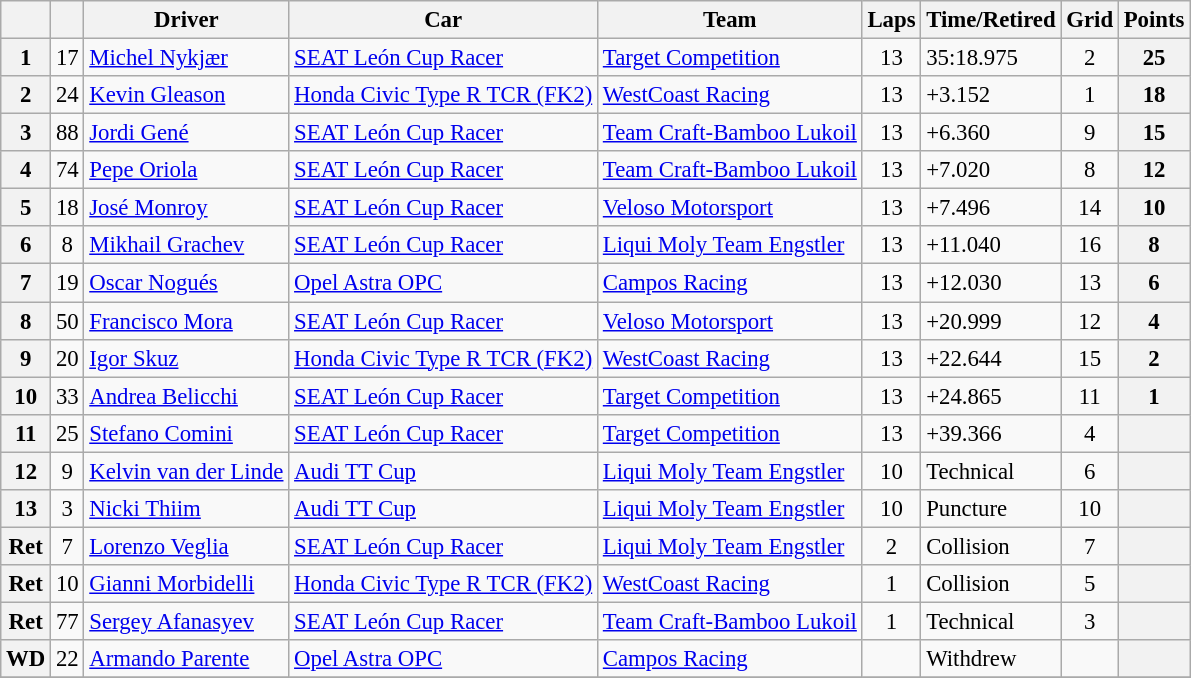<table class="wikitable sortable" style="font-size:95%">
<tr>
<th></th>
<th></th>
<th>Driver</th>
<th>Car</th>
<th>Team</th>
<th>Laps</th>
<th>Time/Retired</th>
<th>Grid</th>
<th>Points</th>
</tr>
<tr>
<th>1</th>
<td align=center>17</td>
<td> <a href='#'>Michel Nykjær</a></td>
<td><a href='#'>SEAT León Cup Racer</a></td>
<td> <a href='#'>Target Competition</a></td>
<td align=center>13</td>
<td>35:18.975</td>
<td align=center>2</td>
<th>25</th>
</tr>
<tr>
<th>2</th>
<td align=center>24</td>
<td> <a href='#'>Kevin Gleason</a></td>
<td><a href='#'>Honda Civic Type R TCR (FK2)</a></td>
<td> <a href='#'>WestCoast Racing</a></td>
<td align=center>13</td>
<td>+3.152</td>
<td align=center>1</td>
<th>18</th>
</tr>
<tr>
<th>3</th>
<td align=center>88</td>
<td> <a href='#'>Jordi Gené</a></td>
<td><a href='#'>SEAT León Cup Racer</a></td>
<td> <a href='#'>Team Craft-Bamboo Lukoil</a></td>
<td align=center>13</td>
<td>+6.360</td>
<td align=center>9</td>
<th>15</th>
</tr>
<tr>
<th>4</th>
<td align=center>74</td>
<td> <a href='#'>Pepe Oriola</a></td>
<td><a href='#'>SEAT León Cup Racer</a></td>
<td> <a href='#'>Team Craft-Bamboo Lukoil</a></td>
<td align=center>13</td>
<td>+7.020</td>
<td align=center>8</td>
<th>12</th>
</tr>
<tr>
<th>5</th>
<td align=center>18</td>
<td> <a href='#'>José Monroy</a></td>
<td><a href='#'>SEAT León Cup Racer</a></td>
<td> <a href='#'>Veloso Motorsport</a></td>
<td align=center>13</td>
<td>+7.496</td>
<td align=center>14</td>
<th>10</th>
</tr>
<tr>
<th>6</th>
<td align=center>8</td>
<td> <a href='#'>Mikhail Grachev</a></td>
<td><a href='#'>SEAT León Cup Racer</a></td>
<td> <a href='#'>Liqui Moly Team Engstler</a></td>
<td align=center>13</td>
<td>+11.040</td>
<td align=center>16</td>
<th>8</th>
</tr>
<tr>
<th>7</th>
<td align=center>19</td>
<td> <a href='#'>Oscar Nogués</a></td>
<td><a href='#'>Opel Astra OPC</a></td>
<td> <a href='#'>Campos Racing</a></td>
<td align=center>13</td>
<td>+12.030</td>
<td align=center>13</td>
<th>6</th>
</tr>
<tr>
<th>8</th>
<td align=center>50</td>
<td> <a href='#'>Francisco Mora</a></td>
<td><a href='#'>SEAT León Cup Racer</a></td>
<td> <a href='#'>Veloso Motorsport</a></td>
<td align=center>13</td>
<td>+20.999</td>
<td align=center>12</td>
<th>4</th>
</tr>
<tr>
<th>9</th>
<td align=center>20</td>
<td> <a href='#'>Igor Skuz</a></td>
<td><a href='#'>Honda Civic Type R TCR (FK2)</a></td>
<td> <a href='#'>WestCoast Racing</a></td>
<td align=center>13</td>
<td>+22.644</td>
<td align=center>15</td>
<th>2</th>
</tr>
<tr>
<th>10</th>
<td align=center>33</td>
<td> <a href='#'>Andrea Belicchi</a></td>
<td><a href='#'>SEAT León Cup Racer</a></td>
<td> <a href='#'>Target Competition</a></td>
<td align=center>13</td>
<td>+24.865</td>
<td align=center>11</td>
<th>1</th>
</tr>
<tr>
<th>11</th>
<td align=center>25</td>
<td> <a href='#'>Stefano Comini</a></td>
<td><a href='#'>SEAT León Cup Racer</a></td>
<td> <a href='#'>Target Competition</a></td>
<td align=center>13</td>
<td>+39.366</td>
<td align=center>4</td>
<th></th>
</tr>
<tr>
<th>12</th>
<td align=center>9</td>
<td> <a href='#'>Kelvin van der Linde</a></td>
<td><a href='#'>Audi TT Cup</a></td>
<td> <a href='#'>Liqui Moly Team Engstler</a></td>
<td align=center>10</td>
<td>Technical</td>
<td align=center>6</td>
<th></th>
</tr>
<tr>
<th>13</th>
<td align=center>3</td>
<td> <a href='#'>Nicki Thiim</a></td>
<td><a href='#'>Audi TT Cup</a></td>
<td> <a href='#'>Liqui Moly Team Engstler</a></td>
<td align=center>10</td>
<td>Puncture</td>
<td align=center>10</td>
<th></th>
</tr>
<tr>
<th>Ret</th>
<td align=center>7</td>
<td> <a href='#'>Lorenzo Veglia</a></td>
<td><a href='#'>SEAT León Cup Racer</a></td>
<td> <a href='#'>Liqui Moly Team Engstler</a></td>
<td align=center>2</td>
<td>Collision</td>
<td align=center>7</td>
<th></th>
</tr>
<tr>
<th>Ret</th>
<td align=center>10</td>
<td> <a href='#'>Gianni Morbidelli</a></td>
<td><a href='#'>Honda Civic Type R TCR (FK2)</a></td>
<td> <a href='#'>WestCoast Racing</a></td>
<td align=center>1</td>
<td>Collision</td>
<td align=center>5</td>
<th></th>
</tr>
<tr>
<th>Ret</th>
<td align=center>77</td>
<td> <a href='#'>Sergey Afanasyev</a></td>
<td><a href='#'>SEAT León Cup Racer</a></td>
<td> <a href='#'>Team Craft-Bamboo Lukoil</a></td>
<td align=center>1</td>
<td>Technical</td>
<td align=center>3</td>
<th></th>
</tr>
<tr>
<th>WD</th>
<td align=center>22</td>
<td> <a href='#'>Armando Parente</a></td>
<td><a href='#'>Opel Astra OPC</a></td>
<td> <a href='#'>Campos Racing</a></td>
<td align=center></td>
<td>Withdrew</td>
<td align=center></td>
<th></th>
</tr>
<tr>
</tr>
</table>
